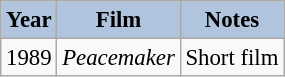<table class="wikitable" style="font-size:95%;">
<tr>
<th style="background:#B0C4DE;">Year</th>
<th style="background:#B0C4DE;">Film</th>
<th style="background:#B0C4DE;">Notes</th>
</tr>
<tr>
<td>1989</td>
<td><em>Peacemaker</em></td>
<td>Short film</td>
</tr>
</table>
